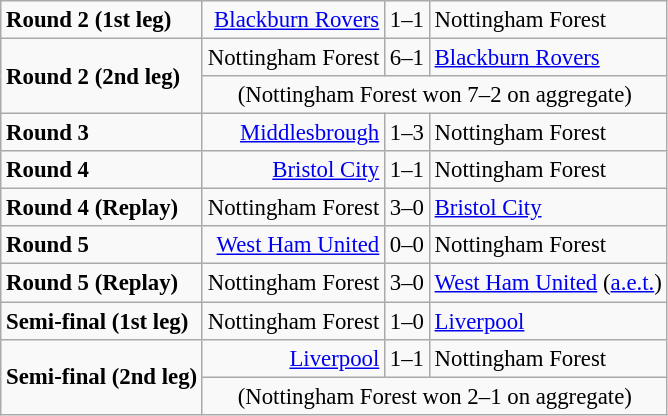<table class="wikitable" style="font-size: 95%;">
<tr>
<td><strong>Round 2 (1st leg)</strong></td>
<td align=right><a href='#'>Blackburn Rovers</a></td>
<td>1–1</td>
<td>Nottingham Forest</td>
</tr>
<tr>
<td rowspan=2><strong>Round 2 (2nd leg)</strong></td>
<td align=right>Nottingham Forest</td>
<td>6–1</td>
<td><a href='#'>Blackburn Rovers</a></td>
</tr>
<tr>
<td colspan=3 align=center>(Nottingham Forest won 7–2 on aggregate)</td>
</tr>
<tr>
<td><strong>Round 3</strong></td>
<td align=right><a href='#'>Middlesbrough</a></td>
<td>1–3</td>
<td>Nottingham Forest</td>
</tr>
<tr>
<td><strong>Round 4</strong></td>
<td align=right><a href='#'>Bristol City</a></td>
<td>1–1</td>
<td>Nottingham Forest</td>
</tr>
<tr>
<td><strong>Round 4 (Replay)</strong></td>
<td align=right>Nottingham Forest</td>
<td>3–0</td>
<td><a href='#'>Bristol City</a></td>
</tr>
<tr>
<td><strong>Round 5</strong></td>
<td align=right><a href='#'>West Ham United</a></td>
<td>0–0</td>
<td>Nottingham Forest</td>
</tr>
<tr>
<td><strong>Round 5 (Replay)</strong></td>
<td align=right>Nottingham Forest</td>
<td>3–0</td>
<td><a href='#'>West Ham United</a> (<a href='#'>a.e.t.</a>)</td>
</tr>
<tr>
<td><strong>Semi-final (1st leg)</strong></td>
<td align=right>Nottingham Forest</td>
<td>1–0</td>
<td><a href='#'>Liverpool</a></td>
</tr>
<tr>
<td rowspan=2><strong>Semi-final (2nd leg)</strong></td>
<td align=right><a href='#'>Liverpool</a></td>
<td>1–1</td>
<td>Nottingham Forest</td>
</tr>
<tr>
<td colspan=3 align=center>(Nottingham Forest won 2–1 on aggregate)</td>
</tr>
</table>
